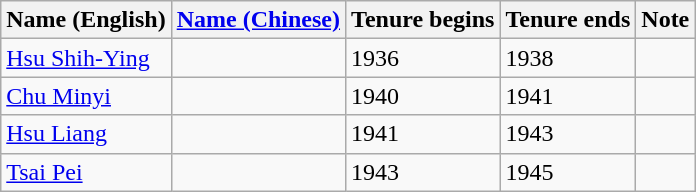<table class="wikitable">
<tr>
<th>Name (English)</th>
<th><a href='#'>Name (Chinese)</a></th>
<th>Tenure begins</th>
<th>Tenure ends</th>
<th>Note</th>
</tr>
<tr>
<td><a href='#'>Hsu Shih-Ying</a></td>
<td></td>
<td>1936</td>
<td>1938</td>
<td></td>
</tr>
<tr>
<td><a href='#'>Chu Minyi</a></td>
<td></td>
<td>1940</td>
<td>1941</td>
<td></td>
</tr>
<tr>
<td><a href='#'>Hsu Liang</a></td>
<td></td>
<td>1941</td>
<td>1943</td>
<td></td>
</tr>
<tr>
<td><a href='#'>Tsai Pei</a></td>
<td></td>
<td>1943</td>
<td>1945</td>
<td></td>
</tr>
</table>
